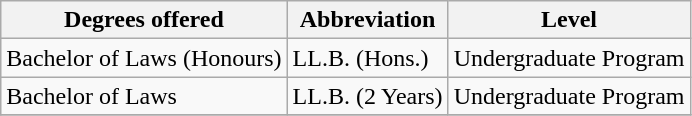<table class="wikitable">
<tr>
<th>Degrees offered</th>
<th>Abbreviation</th>
<th>Level</th>
</tr>
<tr>
<td>Bachelor of Laws (Honours)</td>
<td>LL.B. (Hons.)</td>
<td>Undergraduate Program</td>
</tr>
<tr>
<td>Bachelor of Laws</td>
<td>LL.B. (2 Years)</td>
<td>Undergraduate Program</td>
</tr>
<tr>
</tr>
</table>
